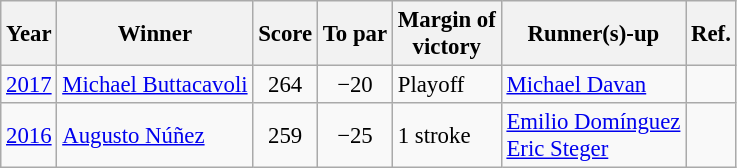<table class=wikitable style="font-size:95%">
<tr>
<th>Year</th>
<th>Winner</th>
<th>Score</th>
<th>To par</th>
<th>Margin of<br>victory</th>
<th>Runner(s)-up</th>
<th>Ref.</th>
</tr>
<tr>
<td><a href='#'>2017</a></td>
<td> <a href='#'>Michael Buttacavoli</a></td>
<td align=center>264</td>
<td align=center>−20</td>
<td>Playoff</td>
<td> <a href='#'>Michael Davan</a></td>
<td></td>
</tr>
<tr>
<td><a href='#'>2016</a></td>
<td> <a href='#'>Augusto Núñez</a></td>
<td align=center>259</td>
<td align=center>−25</td>
<td>1 stroke</td>
<td> <a href='#'>Emilio Domínguez</a><br> <a href='#'>Eric Steger</a></td>
<td></td>
</tr>
</table>
